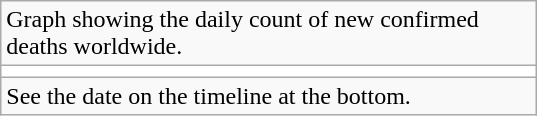<table class=wikitable>
<tr>
<td style=max-width:350px>Graph showing the daily count of new confirmed deaths worldwide.</td>
</tr>
<tr>
<td style=background-color:white;></td>
</tr>
<tr>
<td style=max-width:350px>See the date on the timeline at the bottom.</td>
</tr>
</table>
